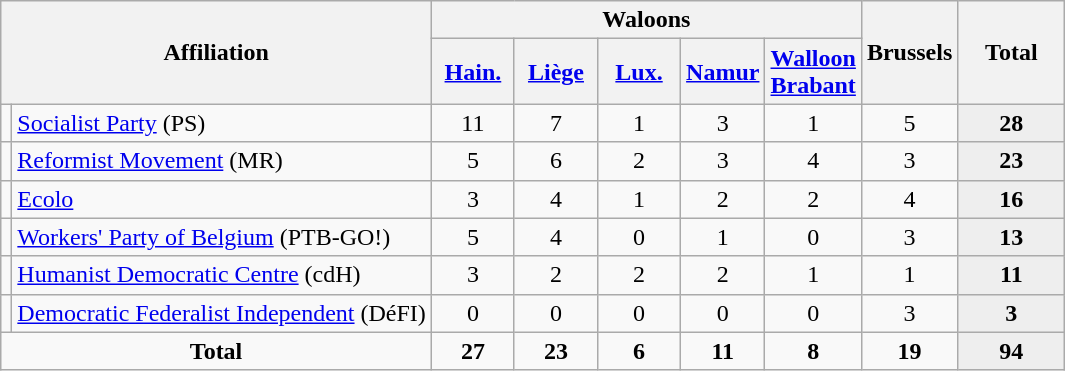<table class="wikitable" style="text-align:center;">
<tr>
<th colspan="2" rowspan="2">Affiliation</th>
<th colspan="5">Waloons</th>
<th rowspan="2">Brussels</th>
<th rowspan="2" style="width:4em;">Total</th>
</tr>
<tr>
<th style="width:3em;"><a href='#'>Hain.</a></th>
<th style="width:3em;"><a href='#'>Liège</a></th>
<th style="width:3em;"><a href='#'>Lux.</a></th>
<th style="width:3em;"><a href='#'>Namur</a></th>
<th style="width:3em;"><a href='#'>Walloon Brabant</a></th>
</tr>
<tr>
<td></td>
<td style="text-align:left;"><a href='#'>Socialist Party</a> (PS)</td>
<td>11</td>
<td>7</td>
<td>1</td>
<td>3</td>
<td>1</td>
<td>5</td>
<td style="background-color:#EEEEEE"><strong>28</strong></td>
</tr>
<tr>
<td></td>
<td style="text-align:left;"><a href='#'>Reformist Movement</a> (MR)</td>
<td>5</td>
<td>6</td>
<td>2</td>
<td>3</td>
<td>4</td>
<td>3</td>
<td style="background-color:#EEEEEE"><strong>23</strong></td>
</tr>
<tr>
<td></td>
<td style="text-align:left;"><a href='#'>Ecolo</a></td>
<td>3</td>
<td>4</td>
<td>1</td>
<td>2</td>
<td>2</td>
<td>4</td>
<td style="background-color:#EEEEEE"><strong>16</strong></td>
</tr>
<tr>
<td></td>
<td style="text-align:left;"><a href='#'>Workers' Party of Belgium</a> (PTB-GO!)</td>
<td>5</td>
<td>4</td>
<td>0</td>
<td>1</td>
<td>0</td>
<td>3</td>
<td style="background-color:#EEEEEE"><strong>13</strong></td>
</tr>
<tr>
<td></td>
<td style="text-align:left;"><a href='#'>Humanist Democratic Centre</a> (cdH)</td>
<td>3</td>
<td>2</td>
<td>2</td>
<td>2</td>
<td>1</td>
<td>1</td>
<td style="background-color:#EEEEEE"><strong>11</strong></td>
</tr>
<tr>
<td></td>
<td style="text-align:left;"><a href='#'>Democratic Federalist Independent</a> (DéFI)</td>
<td>0</td>
<td>0</td>
<td>0</td>
<td>0</td>
<td>0</td>
<td>3</td>
<td style="background-color:#EEEEEE"><strong>3</strong></td>
</tr>
<tr style="font-weight:bold;">
<td colspan="2">Total</td>
<td>27</td>
<td>23</td>
<td>6</td>
<td>11</td>
<td>8</td>
<td>19</td>
<td style="background-color:#EEEEEE">94</td>
</tr>
</table>
